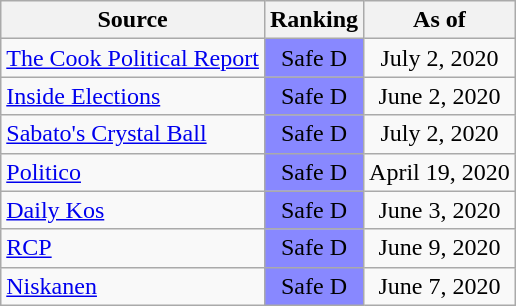<table class="wikitable" style="text-align:center">
<tr>
<th>Source</th>
<th>Ranking</th>
<th>As of</th>
</tr>
<tr>
<td align="left"><a href='#'>The Cook Political Report</a></td>
<td style="background:#88f" data-sort-value=-4>Safe D</td>
<td>July 2, 2020</td>
</tr>
<tr>
<td align="left"><a href='#'>Inside Elections</a></td>
<td style="background:#88f" data-sort-value=-4>Safe D</td>
<td>June 2, 2020</td>
</tr>
<tr>
<td align="left"><a href='#'>Sabato's Crystal Ball</a></td>
<td style="background:#88f" data-sort-value=-4>Safe D</td>
<td>July 2, 2020</td>
</tr>
<tr>
<td align="left"><a href='#'>Politico</a></td>
<td style="background:#88f" data-sort-value=-4>Safe D</td>
<td>April 19, 2020</td>
</tr>
<tr>
<td align="left"><a href='#'>Daily Kos</a></td>
<td style="background:#88f" data-sort-value=-4>Safe D</td>
<td>June 3, 2020</td>
</tr>
<tr>
<td align="left"><a href='#'>RCP</a></td>
<td style="background:#88f" data-sort-value=-4>Safe D</td>
<td>June 9, 2020</td>
</tr>
<tr>
<td align="left"><a href='#'>Niskanen</a></td>
<td style="background:#88f" data-sort-value=-4>Safe D</td>
<td>June 7, 2020</td>
</tr>
</table>
